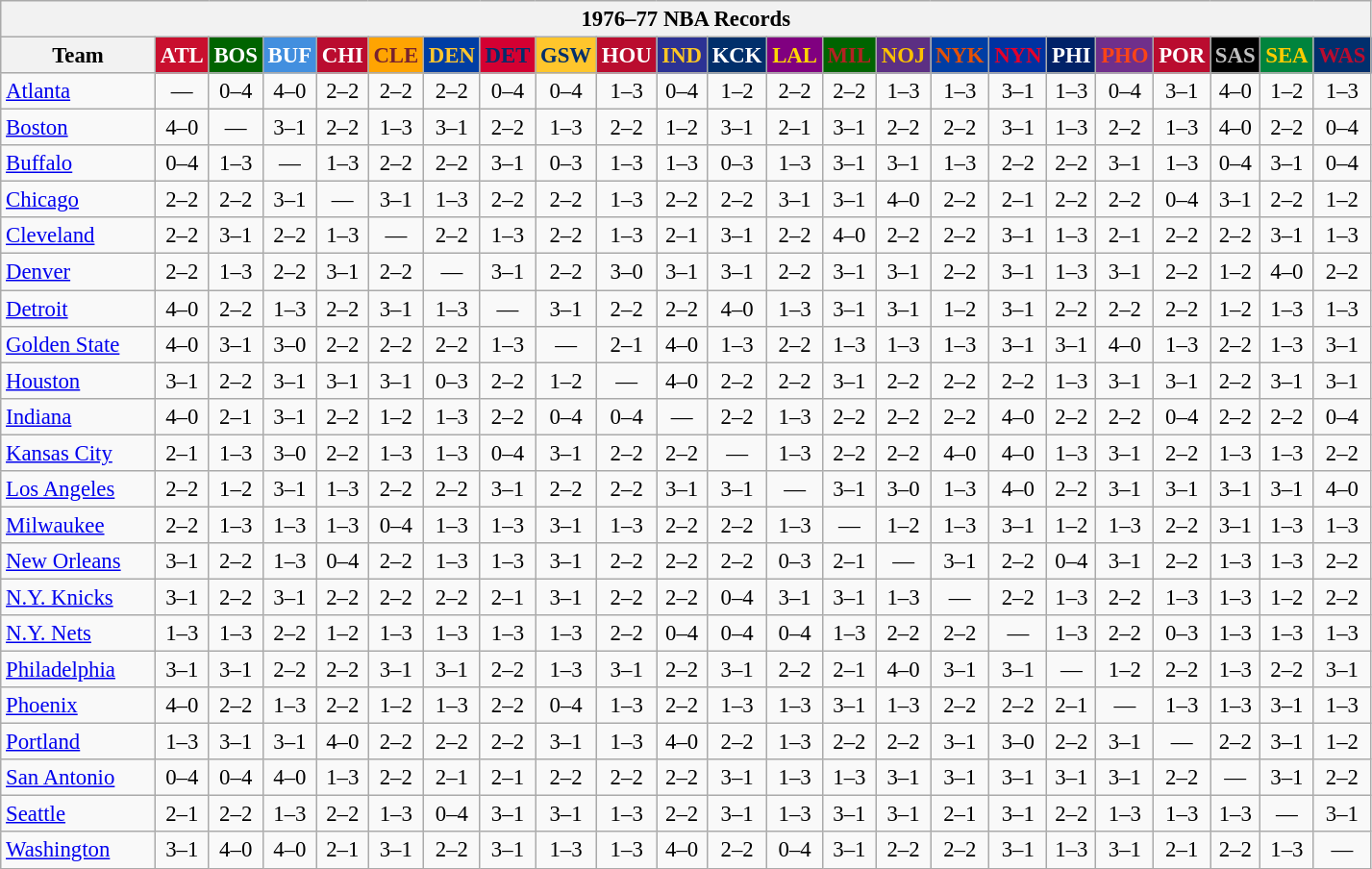<table class="wikitable" style="font-size:95%; text-align:center;">
<tr>
<th colspan=23>1976–77 NBA Records</th>
</tr>
<tr>
<th width=100>Team</th>
<th style="background:#C90F2E;color:#FFFFFF;width=35">ATL</th>
<th style="background:#006400;color:#FFFFFF;width=35">BOS</th>
<th style="background:#428FDF;color:#FFFFFF;width=35">BUF</th>
<th style="background:#BA0C2F;color:#FFFFFF;width=35">CHI</th>
<th style="background:#FFA402;color:#77222F;width=35">CLE</th>
<th style="background:#003EA4;color:#FFC72D;width=35">DEN</th>
<th style="background:#D40032;color:#012D6C;width=35">DET</th>
<th style="background:#FFC62C;color:#012F6B;width=35">GSW</th>
<th style="background:#BA0C2F;color:#FFFFFF;width=35">HOU</th>
<th style="background:#2C3294;color:#FCC624;width=35">IND</th>
<th style="background:#012F6B;color:#FFFFFF;width=35">KCK</th>
<th style="background:#800080;color:#FFD700;width=35">LAL</th>
<th style="background:#006400;color:#B22222;width=35">MIL</th>
<th style="background:#5C2F83;color:#FCC200;width=35">NOJ</th>
<th style="background:#003EA4;color:#E35208;width=35">NYK</th>
<th style="background:#0032A1;color:#E5002B;width=35">NYN</th>
<th style="background:#012268;color:#FFFFFF;width=35">PHI</th>
<th style="background:#702F8B;color:#FA4417;width=35">PHO</th>
<th style="background:#BA0C2F;color:#FFFFFF;width=35">POR</th>
<th style="background:#000000;color:#C0C0C0;width=35">SAS</th>
<th style="background:#00843D;color:#FFCD01;width=35">SEA</th>
<th style="background:#012F6D;color:#BA0C2F;width=35">WAS</th>
</tr>
<tr>
<td style="text-align:left;"><a href='#'>Atlanta</a></td>
<td>—</td>
<td>0–4</td>
<td>4–0</td>
<td>2–2</td>
<td>2–2</td>
<td>2–2</td>
<td>0–4</td>
<td>0–4</td>
<td>1–3</td>
<td>0–4</td>
<td>1–2</td>
<td>2–2</td>
<td>2–2</td>
<td>1–3</td>
<td>1–3</td>
<td>3–1</td>
<td>1–3</td>
<td>0–4</td>
<td>3–1</td>
<td>4–0</td>
<td>1–2</td>
<td>1–3</td>
</tr>
<tr>
<td style="text-align:left;"><a href='#'>Boston</a></td>
<td>4–0</td>
<td>—</td>
<td>3–1</td>
<td>2–2</td>
<td>1–3</td>
<td>3–1</td>
<td>2–2</td>
<td>1–3</td>
<td>2–2</td>
<td>1–2</td>
<td>3–1</td>
<td>2–1</td>
<td>3–1</td>
<td>2–2</td>
<td>2–2</td>
<td>3–1</td>
<td>1–3</td>
<td>2–2</td>
<td>1–3</td>
<td>4–0</td>
<td>2–2</td>
<td>0–4</td>
</tr>
<tr>
<td style="text-align:left;"><a href='#'>Buffalo</a></td>
<td>0–4</td>
<td>1–3</td>
<td>—</td>
<td>1–3</td>
<td>2–2</td>
<td>2–2</td>
<td>3–1</td>
<td>0–3</td>
<td>1–3</td>
<td>1–3</td>
<td>0–3</td>
<td>1–3</td>
<td>3–1</td>
<td>3–1</td>
<td>1–3</td>
<td>2–2</td>
<td>2–2</td>
<td>3–1</td>
<td>1–3</td>
<td>0–4</td>
<td>3–1</td>
<td>0–4</td>
</tr>
<tr>
<td style="text-align:left;"><a href='#'>Chicago</a></td>
<td>2–2</td>
<td>2–2</td>
<td>3–1</td>
<td>—</td>
<td>3–1</td>
<td>1–3</td>
<td>2–2</td>
<td>2–2</td>
<td>1–3</td>
<td>2–2</td>
<td>2–2</td>
<td>3–1</td>
<td>3–1</td>
<td>4–0</td>
<td>2–2</td>
<td>2–1</td>
<td>2–2</td>
<td>2–2</td>
<td>0–4</td>
<td>3–1</td>
<td>2–2</td>
<td>1–2</td>
</tr>
<tr>
<td style="text-align:left;"><a href='#'>Cleveland</a></td>
<td>2–2</td>
<td>3–1</td>
<td>2–2</td>
<td>1–3</td>
<td>—</td>
<td>2–2</td>
<td>1–3</td>
<td>2–2</td>
<td>1–3</td>
<td>2–1</td>
<td>3–1</td>
<td>2–2</td>
<td>4–0</td>
<td>2–2</td>
<td>2–2</td>
<td>3–1</td>
<td>1–3</td>
<td>2–1</td>
<td>2–2</td>
<td>2–2</td>
<td>3–1</td>
<td>1–3</td>
</tr>
<tr>
<td style="text-align:left;"><a href='#'>Denver</a></td>
<td>2–2</td>
<td>1–3</td>
<td>2–2</td>
<td>3–1</td>
<td>2–2</td>
<td>—</td>
<td>3–1</td>
<td>2–2</td>
<td>3–0</td>
<td>3–1</td>
<td>3–1</td>
<td>2–2</td>
<td>3–1</td>
<td>3–1</td>
<td>2–2</td>
<td>3–1</td>
<td>1–3</td>
<td>3–1</td>
<td>2–2</td>
<td>1–2</td>
<td>4–0</td>
<td>2–2</td>
</tr>
<tr>
<td style="text-align:left;"><a href='#'>Detroit</a></td>
<td>4–0</td>
<td>2–2</td>
<td>1–3</td>
<td>2–2</td>
<td>3–1</td>
<td>1–3</td>
<td>—</td>
<td>3–1</td>
<td>2–2</td>
<td>2–2</td>
<td>4–0</td>
<td>1–3</td>
<td>3–1</td>
<td>3–1</td>
<td>1–2</td>
<td>3–1</td>
<td>2–2</td>
<td>2–2</td>
<td>2–2</td>
<td>1–2</td>
<td>1–3</td>
<td>1–3</td>
</tr>
<tr>
<td style="text-align:left;"><a href='#'>Golden State</a></td>
<td>4–0</td>
<td>3–1</td>
<td>3–0</td>
<td>2–2</td>
<td>2–2</td>
<td>2–2</td>
<td>1–3</td>
<td>—</td>
<td>2–1</td>
<td>4–0</td>
<td>1–3</td>
<td>2–2</td>
<td>1–3</td>
<td>1–3</td>
<td>1–3</td>
<td>3–1</td>
<td>3–1</td>
<td>4–0</td>
<td>1–3</td>
<td>2–2</td>
<td>1–3</td>
<td>3–1</td>
</tr>
<tr>
<td style="text-align:left;"><a href='#'>Houston</a></td>
<td>3–1</td>
<td>2–2</td>
<td>3–1</td>
<td>3–1</td>
<td>3–1</td>
<td>0–3</td>
<td>2–2</td>
<td>1–2</td>
<td>—</td>
<td>4–0</td>
<td>2–2</td>
<td>2–2</td>
<td>3–1</td>
<td>2–2</td>
<td>2–2</td>
<td>2–2</td>
<td>1–3</td>
<td>3–1</td>
<td>3–1</td>
<td>2–2</td>
<td>3–1</td>
<td>3–1</td>
</tr>
<tr>
<td style="text-align:left;"><a href='#'>Indiana</a></td>
<td>4–0</td>
<td>2–1</td>
<td>3–1</td>
<td>2–2</td>
<td>1–2</td>
<td>1–3</td>
<td>2–2</td>
<td>0–4</td>
<td>0–4</td>
<td>—</td>
<td>2–2</td>
<td>1–3</td>
<td>2–2</td>
<td>2–2</td>
<td>2–2</td>
<td>4–0</td>
<td>2–2</td>
<td>2–2</td>
<td>0–4</td>
<td>2–2</td>
<td>2–2</td>
<td>0–4</td>
</tr>
<tr>
<td style="text-align:left;"><a href='#'>Kansas City</a></td>
<td>2–1</td>
<td>1–3</td>
<td>3–0</td>
<td>2–2</td>
<td>1–3</td>
<td>1–3</td>
<td>0–4</td>
<td>3–1</td>
<td>2–2</td>
<td>2–2</td>
<td>—</td>
<td>1–3</td>
<td>2–2</td>
<td>2–2</td>
<td>4–0</td>
<td>4–0</td>
<td>1–3</td>
<td>3–1</td>
<td>2–2</td>
<td>1–3</td>
<td>1–3</td>
<td>2–2</td>
</tr>
<tr>
<td style="text-align:left;"><a href='#'>Los Angeles</a></td>
<td>2–2</td>
<td>1–2</td>
<td>3–1</td>
<td>1–3</td>
<td>2–2</td>
<td>2–2</td>
<td>3–1</td>
<td>2–2</td>
<td>2–2</td>
<td>3–1</td>
<td>3–1</td>
<td>—</td>
<td>3–1</td>
<td>3–0</td>
<td>1–3</td>
<td>4–0</td>
<td>2–2</td>
<td>3–1</td>
<td>3–1</td>
<td>3–1</td>
<td>3–1</td>
<td>4–0</td>
</tr>
<tr>
<td style="text-align:left;"><a href='#'>Milwaukee</a></td>
<td>2–2</td>
<td>1–3</td>
<td>1–3</td>
<td>1–3</td>
<td>0–4</td>
<td>1–3</td>
<td>1–3</td>
<td>3–1</td>
<td>1–3</td>
<td>2–2</td>
<td>2–2</td>
<td>1–3</td>
<td>—</td>
<td>1–2</td>
<td>1–3</td>
<td>3–1</td>
<td>1–2</td>
<td>1–3</td>
<td>2–2</td>
<td>3–1</td>
<td>1–3</td>
<td>1–3</td>
</tr>
<tr>
<td style="text-align:left;"><a href='#'>New Orleans</a></td>
<td>3–1</td>
<td>2–2</td>
<td>1–3</td>
<td>0–4</td>
<td>2–2</td>
<td>1–3</td>
<td>1–3</td>
<td>3–1</td>
<td>2–2</td>
<td>2–2</td>
<td>2–2</td>
<td>0–3</td>
<td>2–1</td>
<td>—</td>
<td>3–1</td>
<td>2–2</td>
<td>0–4</td>
<td>3–1</td>
<td>2–2</td>
<td>1–3</td>
<td>1–3</td>
<td>2–2</td>
</tr>
<tr>
<td style="text-align:left;"><a href='#'>N.Y. Knicks</a></td>
<td>3–1</td>
<td>2–2</td>
<td>3–1</td>
<td>2–2</td>
<td>2–2</td>
<td>2–2</td>
<td>2–1</td>
<td>3–1</td>
<td>2–2</td>
<td>2–2</td>
<td>0–4</td>
<td>3–1</td>
<td>3–1</td>
<td>1–3</td>
<td>—</td>
<td>2–2</td>
<td>1–3</td>
<td>2–2</td>
<td>1–3</td>
<td>1–3</td>
<td>1–2</td>
<td>2–2</td>
</tr>
<tr>
<td style="text-align:left;"><a href='#'>N.Y. Nets</a></td>
<td>1–3</td>
<td>1–3</td>
<td>2–2</td>
<td>1–2</td>
<td>1–3</td>
<td>1–3</td>
<td>1–3</td>
<td>1–3</td>
<td>2–2</td>
<td>0–4</td>
<td>0–4</td>
<td>0–4</td>
<td>1–3</td>
<td>2–2</td>
<td>2–2</td>
<td>—</td>
<td>1–3</td>
<td>2–2</td>
<td>0–3</td>
<td>1–3</td>
<td>1–3</td>
<td>1–3</td>
</tr>
<tr>
<td style="text-align:left;"><a href='#'>Philadelphia</a></td>
<td>3–1</td>
<td>3–1</td>
<td>2–2</td>
<td>2–2</td>
<td>3–1</td>
<td>3–1</td>
<td>2–2</td>
<td>1–3</td>
<td>3–1</td>
<td>2–2</td>
<td>3–1</td>
<td>2–2</td>
<td>2–1</td>
<td>4–0</td>
<td>3–1</td>
<td>3–1</td>
<td>—</td>
<td>1–2</td>
<td>2–2</td>
<td>1–3</td>
<td>2–2</td>
<td>3–1</td>
</tr>
<tr>
<td style="text-align:left;"><a href='#'>Phoenix</a></td>
<td>4–0</td>
<td>2–2</td>
<td>1–3</td>
<td>2–2</td>
<td>1–2</td>
<td>1–3</td>
<td>2–2</td>
<td>0–4</td>
<td>1–3</td>
<td>2–2</td>
<td>1–3</td>
<td>1–3</td>
<td>3–1</td>
<td>1–3</td>
<td>2–2</td>
<td>2–2</td>
<td>2–1</td>
<td>—</td>
<td>1–3</td>
<td>1–3</td>
<td>3–1</td>
<td>1–3</td>
</tr>
<tr>
<td style="text-align:left;"><a href='#'>Portland</a></td>
<td>1–3</td>
<td>3–1</td>
<td>3–1</td>
<td>4–0</td>
<td>2–2</td>
<td>2–2</td>
<td>2–2</td>
<td>3–1</td>
<td>1–3</td>
<td>4–0</td>
<td>2–2</td>
<td>1–3</td>
<td>2–2</td>
<td>2–2</td>
<td>3–1</td>
<td>3–0</td>
<td>2–2</td>
<td>3–1</td>
<td>—</td>
<td>2–2</td>
<td>3–1</td>
<td>1–2</td>
</tr>
<tr>
<td style="text-align:left;"><a href='#'>San Antonio</a></td>
<td>0–4</td>
<td>0–4</td>
<td>4–0</td>
<td>1–3</td>
<td>2–2</td>
<td>2–1</td>
<td>2–1</td>
<td>2–2</td>
<td>2–2</td>
<td>2–2</td>
<td>3–1</td>
<td>1–3</td>
<td>1–3</td>
<td>3–1</td>
<td>3–1</td>
<td>3–1</td>
<td>3–1</td>
<td>3–1</td>
<td>2–2</td>
<td>—</td>
<td>3–1</td>
<td>2–2</td>
</tr>
<tr>
<td style="text-align:left;"><a href='#'>Seattle</a></td>
<td>2–1</td>
<td>2–2</td>
<td>1–3</td>
<td>2–2</td>
<td>1–3</td>
<td>0–4</td>
<td>3–1</td>
<td>3–1</td>
<td>1–3</td>
<td>2–2</td>
<td>3–1</td>
<td>1–3</td>
<td>3–1</td>
<td>3–1</td>
<td>2–1</td>
<td>3–1</td>
<td>2–2</td>
<td>1–3</td>
<td>1–3</td>
<td>1–3</td>
<td>—</td>
<td>3–1</td>
</tr>
<tr>
<td style="text-align:left;"><a href='#'>Washington</a></td>
<td>3–1</td>
<td>4–0</td>
<td>4–0</td>
<td>2–1</td>
<td>3–1</td>
<td>2–2</td>
<td>3–1</td>
<td>1–3</td>
<td>1–3</td>
<td>4–0</td>
<td>2–2</td>
<td>0–4</td>
<td>3–1</td>
<td>2–2</td>
<td>2–2</td>
<td>3–1</td>
<td>1–3</td>
<td>3–1</td>
<td>2–1</td>
<td>2–2</td>
<td>1–3</td>
<td>—</td>
</tr>
</table>
